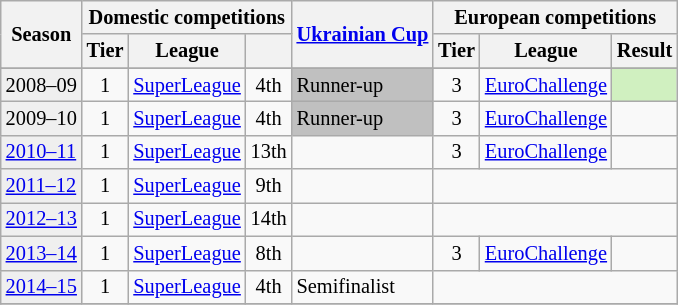<table class="wikitable" style="font-size:85%">
<tr bgcolor=>
<th rowspan=2>Season</th>
<th colspan=3>Domestic competitions</th>
<th rowspan=2><a href='#'>Ukrainian Cup</a></th>
<th colspan=3>European competitions</th>
</tr>
<tr>
<th>Tier</th>
<th>League</th>
<th></th>
<th>Tier</th>
<th>League</th>
<th>Result</th>
</tr>
<tr>
</tr>
<tr>
<td style="background:#efefef;">2008–09</td>
<td align="center">1</td>
<td><a href='#'>SuperLeague</a></td>
<td align=center>4th</td>
<td style="background:silver">Runner-up</td>
<td style="text-align:center;">3</td>
<td><a href='#'>EuroChallenge</a></td>
<td style="background:#D0F0C0; text-align:center;"></td>
</tr>
<tr>
<td style="background:#efefef;">2009–10</td>
<td align="center">1</td>
<td><a href='#'>SuperLeague</a></td>
<td align=center>4th</td>
<td style="background:silver">Runner-up</td>
<td style="text-align:center;">3</td>
<td><a href='#'>EuroChallenge</a></td>
<td style="text-align:center;"></td>
</tr>
<tr>
<td style="background:#efefef;"><a href='#'>2010–11</a></td>
<td align="center">1</td>
<td><a href='#'>SuperLeague</a></td>
<td align=center>13th</td>
<td></td>
<td style="text-align:center;">3</td>
<td><a href='#'>EuroChallenge</a></td>
<td style="text-align:center;"></td>
</tr>
<tr>
<td style="background:#efefef;"><a href='#'>2011–12</a></td>
<td align="center">1</td>
<td><a href='#'>SuperLeague</a></td>
<td align=center>9th</td>
<td></td>
<td colspan=3></td>
</tr>
<tr>
<td style="background:#efefef;"><a href='#'>2012–13</a></td>
<td align="center">1</td>
<td><a href='#'>SuperLeague</a></td>
<td align=center>14th</td>
<td></td>
<td colspan=3></td>
</tr>
<tr>
<td style="background:#efefef;"><a href='#'>2013–14</a></td>
<td align="center">1</td>
<td><a href='#'>SuperLeague</a></td>
<td align=center>8th</td>
<td></td>
<td style="text-align:center;">3</td>
<td><a href='#'>EuroChallenge</a></td>
<td style="text-align:center;"></td>
</tr>
<tr>
<td style="background:#efefef;"><a href='#'>2014–15</a></td>
<td align="center">1</td>
<td><a href='#'>SuperLeague</a></td>
<td align=center>4th</td>
<td>Semifinalist</td>
<td colspan=3></td>
</tr>
<tr>
</tr>
</table>
